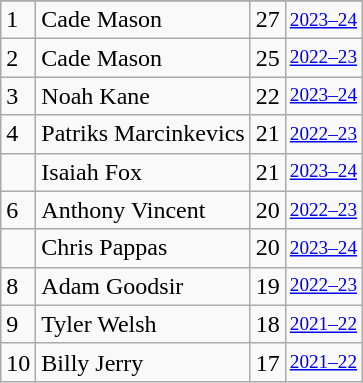<table class="wikitable">
<tr>
</tr>
<tr>
<td>1</td>
<td>Cade Mason</td>
<td>27</td>
<td style="font-size:80%;"><a href='#'>2023–24</a></td>
</tr>
<tr>
<td>2</td>
<td>Cade Mason</td>
<td>25</td>
<td style="font-size:80%;"><a href='#'>2022–23</a></td>
</tr>
<tr>
<td>3</td>
<td>Noah Kane</td>
<td>22</td>
<td style="font-size:80%;"><a href='#'>2023–24</a></td>
</tr>
<tr>
<td>4</td>
<td>Patriks Marcinkevics</td>
<td>21</td>
<td style="font-size:80%;"><a href='#'>2022–23</a></td>
</tr>
<tr>
<td></td>
<td>Isaiah Fox</td>
<td>21</td>
<td style="font-size:80%;"><a href='#'>2023–24</a></td>
</tr>
<tr>
<td>6</td>
<td>Anthony Vincent</td>
<td>20</td>
<td style="font-size:80%;"><a href='#'>2022–23</a></td>
</tr>
<tr>
<td></td>
<td>Chris Pappas</td>
<td>20</td>
<td style="font-size:80%;"><a href='#'>2023–24</a></td>
</tr>
<tr>
<td>8</td>
<td>Adam Goodsir</td>
<td>19</td>
<td style="font-size:80%;"><a href='#'>2022–23</a></td>
</tr>
<tr>
<td>9</td>
<td>Tyler Welsh</td>
<td>18</td>
<td style="font-size:80%;"><a href='#'>2021–22</a></td>
</tr>
<tr>
<td>10</td>
<td>Billy Jerry</td>
<td>17</td>
<td style="font-size:80%;"><a href='#'>2021–22</a></td>
</tr>
</table>
